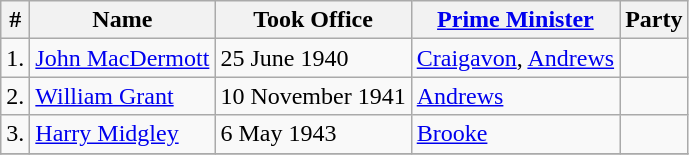<table class="wikitable">
<tr>
<th>#</th>
<th>Name</th>
<th>Took Office</th>
<th><a href='#'>Prime Minister</a></th>
<th colspan=2>Party</th>
</tr>
<tr>
<td>1.</td>
<td><a href='#'>John MacDermott</a></td>
<td>25 June 1940</td>
<td><a href='#'>Craigavon</a>, <a href='#'>Andrews</a></td>
<td></td>
</tr>
<tr>
<td>2.</td>
<td><a href='#'>William Grant</a></td>
<td>10 November 1941</td>
<td><a href='#'>Andrews</a></td>
<td></td>
</tr>
<tr>
<td>3.</td>
<td><a href='#'>Harry Midgley</a></td>
<td>6 May 1943</td>
<td><a href='#'>Brooke</a></td>
<td></td>
</tr>
<tr>
</tr>
</table>
